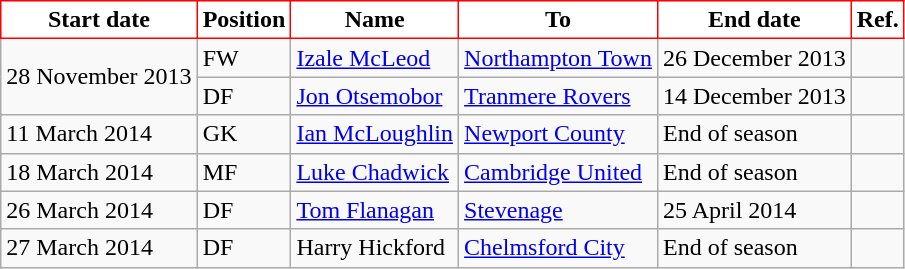<table class="wikitable">
<tr>
<th style="background:#FFFFFF; color:black; border:1px solid red;">Start date</th>
<th style="background:#FFFFFF; color:black; border:1px solid red;">Position</th>
<th style="background:#FFFFFF; color:black; border:1px solid red;">Name</th>
<th style="background:#FFFFFF; color:black; border:1px solid red;">To</th>
<th style="background:#FFFFFF; color:black; border:1px solid red;">End date</th>
<th style="background:#FFFFFF; color:black; border:1px solid red;">Ref.</th>
</tr>
<tr>
<td rowspan="2">28 November 2013</td>
<td>FW</td>
<td> <a href='#'>Izale McLeod</a></td>
<td><a href='#'>Northampton Town</a></td>
<td>26 December 2013</td>
<td></td>
</tr>
<tr>
<td>DF</td>
<td> <a href='#'>Jon Otsemobor</a></td>
<td><a href='#'>Tranmere Rovers</a></td>
<td>14 December 2013</td>
<td></td>
</tr>
<tr>
<td>11 March 2014</td>
<td>GK</td>
<td> <a href='#'>Ian McLoughlin</a></td>
<td> <a href='#'>Newport County</a></td>
<td>End of season</td>
<td></td>
</tr>
<tr>
<td>18 March 2014</td>
<td>MF</td>
<td> <a href='#'>Luke Chadwick</a></td>
<td><a href='#'>Cambridge United</a></td>
<td>End of season</td>
<td></td>
</tr>
<tr>
<td>26 March 2014</td>
<td>DF</td>
<td> <a href='#'>Tom Flanagan</a></td>
<td><a href='#'>Stevenage</a></td>
<td>25 April 2014</td>
<td></td>
</tr>
<tr>
<td>27 March 2014</td>
<td>DF</td>
<td> Harry Hickford</td>
<td><a href='#'>Chelmsford City</a></td>
<td>End of season</td>
<td></td>
</tr>
</table>
